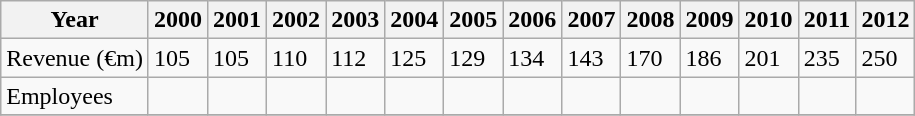<table class="wikitable">
<tr>
<th>Year</th>
<th>2000</th>
<th>2001</th>
<th>2002</th>
<th>2003</th>
<th>2004</th>
<th>2005</th>
<th>2006</th>
<th>2007</th>
<th>2008</th>
<th>2009</th>
<th>2010</th>
<th>2011</th>
<th>2012</th>
</tr>
<tr ---->
<td>Revenue (€m)</td>
<td>105</td>
<td>105</td>
<td>110</td>
<td>112</td>
<td>125</td>
<td>129</td>
<td>134</td>
<td>143</td>
<td>170</td>
<td>186</td>
<td>201</td>
<td>235</td>
<td>250</td>
</tr>
<tr ---->
<td>Employees</td>
<td></td>
<td></td>
<td></td>
<td></td>
<td></td>
<td></td>
<td></td>
<td></td>
<td></td>
<td></td>
<td></td>
<td></td>
<td></td>
</tr>
<tr ---->
</tr>
</table>
